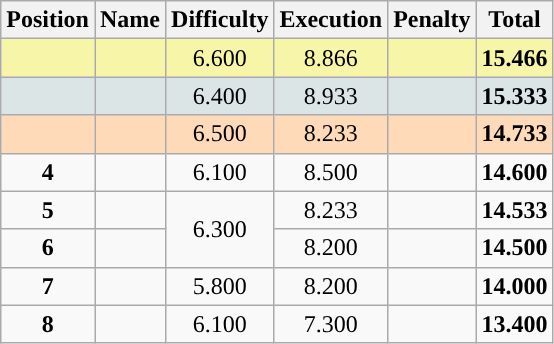<table class="wikitable sortable" style="text-align:center">
<tr>
<th>Position</th>
<th>Name</th>
<th>Difficulty</th>
<th>Execution</th>
<th>Penalty</th>
<th>Total</th>
</tr>
<tr style="background:#F7F6A8;">
<td><strong></strong></td>
<td align=left></td>
<td>6.600</td>
<td>8.866</td>
<td></td>
<td><strong>15.466</strong></td>
</tr>
<tr style="background:#DCE5E5;">
<td><strong></strong></td>
<td align="left"></td>
<td>6.400</td>
<td>8.933</td>
<td></td>
<td><strong>15.333</strong></td>
</tr>
<tr style="background:#FFDAB9;">
<td><strong></strong></td>
<td align=left></td>
<td>6.500</td>
<td>8.233</td>
<td></td>
<td><strong>14.733</strong></td>
</tr>
<tr>
<td><strong>4</strong></td>
<td align="left"></td>
<td>6.100</td>
<td>8.500</td>
<td></td>
<td><strong>14.600</strong></td>
</tr>
<tr>
<td><strong>5</strong></td>
<td align="left"></td>
<td rowspan="2">6.300</td>
<td>8.233</td>
<td></td>
<td><strong>14.533</strong></td>
</tr>
<tr>
<td><strong>6</strong></td>
<td align=left></td>
<td>8.200</td>
<td></td>
<td><strong>14.500</strong></td>
</tr>
<tr>
<td><strong>7</strong></td>
<td align="left"></td>
<td>5.800</td>
<td>8.200</td>
<td></td>
<td><strong>14.000</strong></td>
</tr>
<tr>
<td><strong>8</strong></td>
<td align=left></td>
<td>6.100</td>
<td>7.300</td>
<td></td>
<td><strong>13.400</strong></td>
</tr>
</table>
